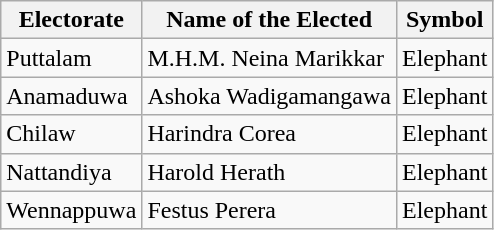<table class="wikitable" border="1">
<tr>
<th>Electorate</th>
<th>Name of the Elected</th>
<th>Symbol</th>
</tr>
<tr>
<td>Puttalam</td>
<td>M.H.M. Neina Marikkar</td>
<td>Elephant</td>
</tr>
<tr>
<td>Anamaduwa</td>
<td>Ashoka Wadigamangawa</td>
<td>Elephant</td>
</tr>
<tr>
<td>Chilaw</td>
<td>Harindra Corea</td>
<td>Elephant</td>
</tr>
<tr>
<td>Nattandiya</td>
<td>Harold Herath</td>
<td>Elephant</td>
</tr>
<tr>
<td>Wennappuwa</td>
<td>Festus Perera</td>
<td>Elephant</td>
</tr>
</table>
